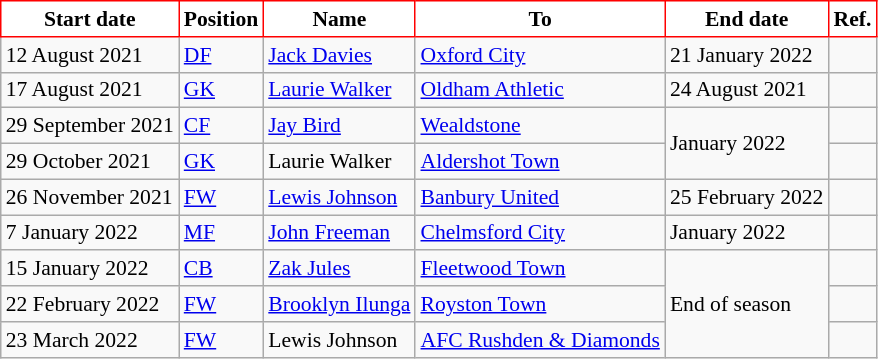<table class="wikitable" style="font-size:90%; ">
<tr>
<th style="background:#FFFFFF; color:black; border:1px solid red;">Start date</th>
<th style="background:#FFFFFF; color:black; border:1px solid red;">Position</th>
<th style="background:#FFFFFF; color:black; border:1px solid red;">Name</th>
<th style="background:#FFFFFF; color:black; border:1px solid red;">To</th>
<th style="background:#FFFFFF; color:black; border:1px solid red;">End date</th>
<th style="background:#FFFFFF; color:black; border:1px solid red;">Ref.</th>
</tr>
<tr>
<td>12 August 2021</td>
<td><a href='#'>DF</a></td>
<td> <a href='#'>Jack Davies</a></td>
<td><a href='#'>Oxford City</a></td>
<td>21 January 2022</td>
<td></td>
</tr>
<tr>
<td>17 August 2021</td>
<td><a href='#'>GK</a></td>
<td> <a href='#'>Laurie Walker</a></td>
<td><a href='#'>Oldham Athletic</a></td>
<td>24 August 2021</td>
<td></td>
</tr>
<tr>
<td>29 September 2021</td>
<td><a href='#'>CF</a></td>
<td> <a href='#'>Jay Bird</a></td>
<td><a href='#'>Wealdstone</a></td>
<td rowspan="2">January 2022</td>
<td></td>
</tr>
<tr>
<td>29 October 2021</td>
<td><a href='#'>GK</a></td>
<td> Laurie Walker</td>
<td><a href='#'>Aldershot Town</a></td>
<td></td>
</tr>
<tr>
<td>26 November 2021</td>
<td><a href='#'>FW</a></td>
<td> <a href='#'>Lewis Johnson</a></td>
<td><a href='#'>Banbury United</a></td>
<td>25 February 2022</td>
<td></td>
</tr>
<tr>
<td>7 January 2022</td>
<td><a href='#'>MF</a></td>
<td> <a href='#'>John Freeman</a></td>
<td><a href='#'>Chelmsford City</a></td>
<td>January 2022</td>
<td></td>
</tr>
<tr>
<td>15 January 2022</td>
<td><a href='#'>CB</a></td>
<td> <a href='#'>Zak Jules</a></td>
<td><a href='#'>Fleetwood Town</a></td>
<td rowspan="3">End of season</td>
<td></td>
</tr>
<tr>
<td>22 February 2022</td>
<td><a href='#'>FW</a></td>
<td> <a href='#'>Brooklyn Ilunga</a></td>
<td><a href='#'>Royston Town</a></td>
<td></td>
</tr>
<tr>
<td>23 March 2022</td>
<td><a href='#'>FW</a></td>
<td> Lewis Johnson</td>
<td><a href='#'>AFC Rushden & Diamonds</a></td>
<td></td>
</tr>
</table>
